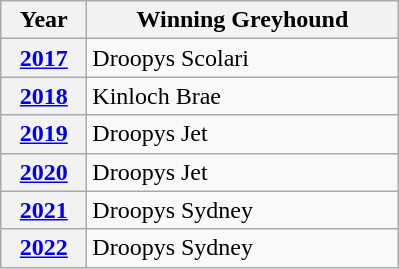<table class="wikitable">
<tr>
<th width=50>Year</th>
<th width=200>Winning Greyhound</th>
</tr>
<tr>
<th><a href='#'>2017</a></th>
<td>Droopys Scolari </td>
</tr>
<tr>
<th><a href='#'>2018</a></th>
<td>Kinloch Brae </td>
</tr>
<tr>
<th><a href='#'>2019</a></th>
<td>Droopys Jet </td>
</tr>
<tr>
<th><a href='#'>2020</a></th>
<td>Droopys Jet</td>
</tr>
<tr>
<th><a href='#'>2021</a></th>
<td>Droopys Sydney</td>
</tr>
<tr>
<th><a href='#'>2022</a></th>
<td>Droopys Sydney</td>
</tr>
</table>
